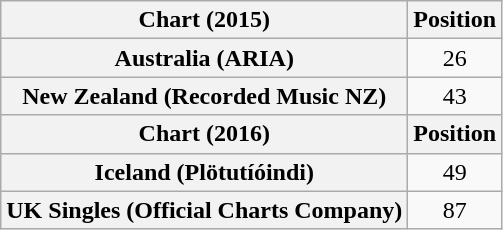<table class="wikitable sortable plainrowheaders" style="text-align:center">
<tr>
<th scope="col">Chart (2015)</th>
<th scope="col">Position</th>
</tr>
<tr>
<th scope="row">Australia (ARIA)</th>
<td>26</td>
</tr>
<tr>
<th scope="row">New Zealand (Recorded Music NZ)</th>
<td>43</td>
</tr>
<tr>
<th scope="col">Chart (2016)</th>
<th scope="col">Position</th>
</tr>
<tr>
<th scope="row">Iceland (Plötutíóindi)</th>
<td>49</td>
</tr>
<tr>
<th scope="row">UK Singles (Official Charts Company)</th>
<td>87</td>
</tr>
</table>
